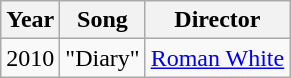<table class="wikitable">
<tr>
<th>Year</th>
<th>Song</th>
<th>Director</th>
</tr>
<tr>
<td>2010</td>
<td>"Diary"</td>
<td><a href='#'>Roman White</a></td>
</tr>
</table>
